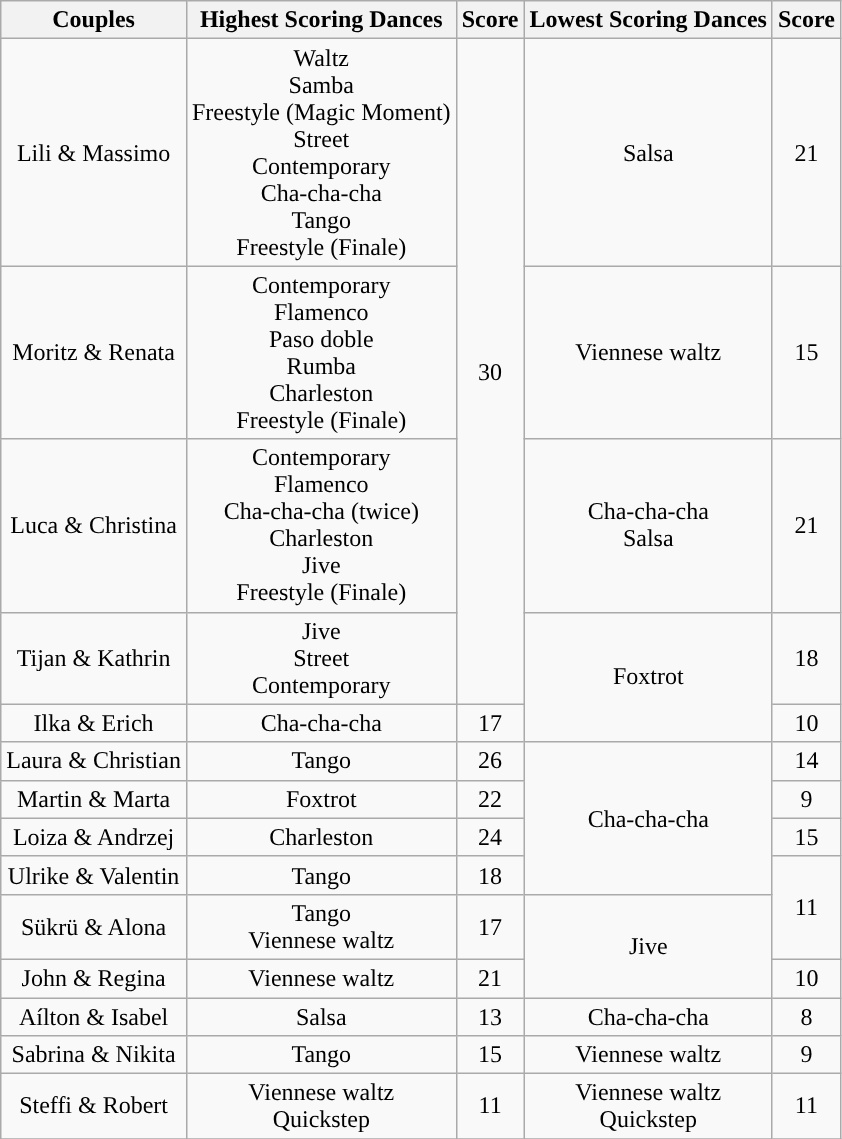<table class="wikitable sortable" style="text-align:center;">
<tr>
<th>Couples</th>
<th>Highest Scoring Dances</th>
<th>Score</th>
<th>Lowest Scoring Dances</th>
<th>Score</th>
</tr>
<tr>
<td>Lili & Massimo</td>
<td>Waltz<br>Samba<br>Freestyle (Magic Moment)<br>Street<br>Contemporary<br>Cha-cha-cha<br>Tango<br>Freestyle (Finale)</td>
<td rowspan="4">30</td>
<td>Salsa</td>
<td>21</td>
</tr>
<tr>
<td>Moritz & Renata</td>
<td>Contemporary<br>Flamenco<br>Paso doble<br>Rumba<br>Charleston<br>Freestyle (Finale)</td>
<td>Viennese waltz</td>
<td>15</td>
</tr>
<tr>
<td>Luca & Christina</td>
<td>Contemporary<br>Flamenco<br>Cha-cha-cha (twice)<br>Charleston<br>Jive<br>Freestyle (Finale)</td>
<td>Cha-cha-cha<br>Salsa</td>
<td>21</td>
</tr>
<tr>
<td>Tijan & Kathrin</td>
<td>Jive<br>Street<br>Contemporary</td>
<td rowspan="2">Foxtrot</td>
<td>18</td>
</tr>
<tr>
<td>Ilka & Erich</td>
<td>Cha-cha-cha</td>
<td>17</td>
<td>10</td>
</tr>
<tr>
<td>Laura & Christian</td>
<td>Tango</td>
<td>26</td>
<td rowspan="4">Cha-cha-cha</td>
<td>14</td>
</tr>
<tr>
<td>Martin & Marta</td>
<td>Foxtrot</td>
<td>22</td>
<td>9</td>
</tr>
<tr>
<td>Loiza & Andrzej</td>
<td>Charleston</td>
<td>24</td>
<td>15</td>
</tr>
<tr>
<td>Ulrike & Valentin</td>
<td>Tango</td>
<td>18</td>
<td rowspan="2">11</td>
</tr>
<tr>
<td>Sükrü & Alona</td>
<td>Tango<br>Viennese waltz</td>
<td>17</td>
<td rowspan="2">Jive</td>
</tr>
<tr>
<td>John & Regina</td>
<td>Viennese waltz</td>
<td>21</td>
<td>10</td>
</tr>
<tr>
<td>Aílton & Isabel</td>
<td>Salsa</td>
<td>13</td>
<td>Cha-cha-cha</td>
<td>8</td>
</tr>
<tr>
<td>Sabrina & Nikita</td>
<td>Tango</td>
<td>15</td>
<td>Viennese waltz</td>
<td>9</td>
</tr>
<tr>
<td>Steffi & Robert</td>
<td>Viennese waltz<br>Quickstep</td>
<td>11</td>
<td>Viennese waltz<br>Quickstep</td>
<td>11</td>
</tr>
<tr>
</tr>
</table>
